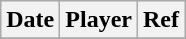<table class="wikitable">
<tr style="background:#ddd; text-align:center;">
<th>Date</th>
<th>Player</th>
<th>Ref</th>
</tr>
<tr>
</tr>
</table>
